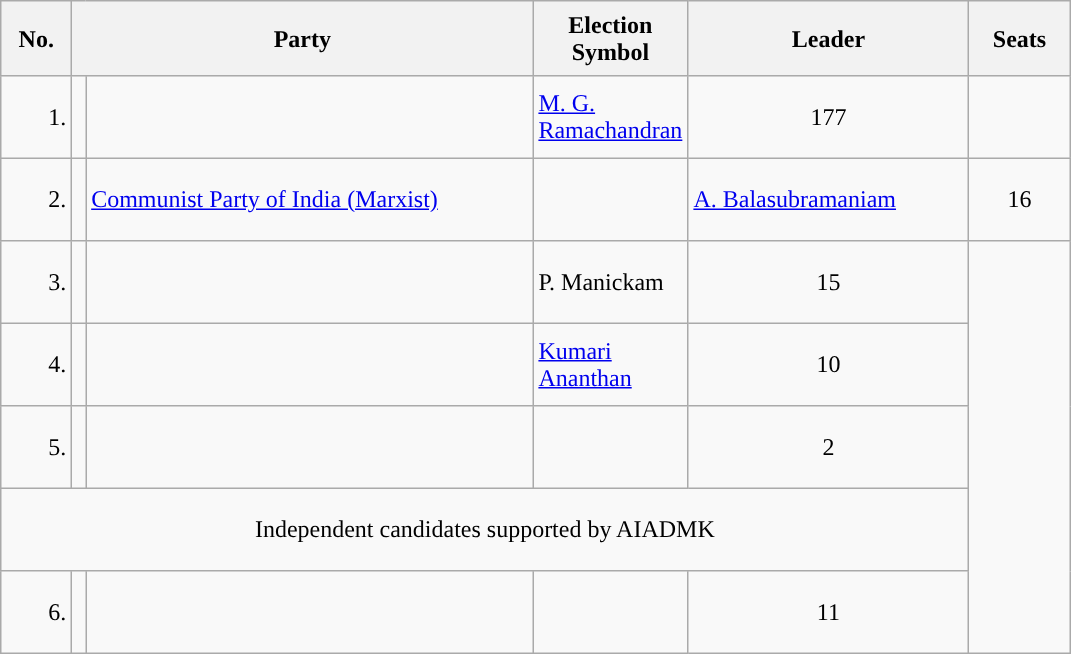<table class="wikitable">
<tr style="height: 50px;">
<th scope="col" style="width:40px;">No.<br></th>
<th scope="col" style="width:300px;"colspan="2">Party</th>
<th scope="col" style="width:80px;">Election Symbol</th>
<th scope="col" style="width:180px;">Leader</th>
<th scope="col" style="width:60px;">Seats</th>
</tr>
<tr style="height: 55px;">
<td style="text-align:right;">1.</td>
<td></td>
<td style="text-align:center;"></td>
<td><a href='#'>M. G. Ramachandran</a></td>
<td style="text-align:center;">177</td>
</tr>
<tr style="height: 55px;">
<td style="text-align:right;">2.</td>
<td></td>
<td><a href='#'>Communist Party of India  (Marxist)</a></td>
<td style="text-align:center;"></td>
<td><a href='#'>A. Balasubramaniam</a></td>
<td style="text-align:center;">16</td>
</tr>
<tr style="height: 55px;">
<td style="text-align:right;">3.</td>
<td></td>
<td style="text-align:center;"></td>
<td>P. Manickam</td>
<td style="text-align:center;">15</td>
</tr>
<tr style="height: 55px;">
<td style="text-align:right;">4.</td>
<td></td>
<td style="text-align:center;"></td>
<td><a href='#'>Kumari Ananthan</a></td>
<td style="text-align:center;">10</td>
</tr>
<tr style="height: 55px;">
<td style="text-align:right;">5.</td>
<td></td>
<td style="text-align:center;"><br></td>
<td></td>
<td style="text-align:center;">2</td>
</tr>
<tr style="height: 55px;">
<td colspan = "5" align = "center">Independent candidates supported by AIADMK</td>
</tr>
<tr style="height: 55px;">
<td style="text-align:right;">6.</td>
<td></td>
<td style="text-align:center;"></td>
<td></td>
<td style="text-align:center;">11</td>
</tr>
</table>
